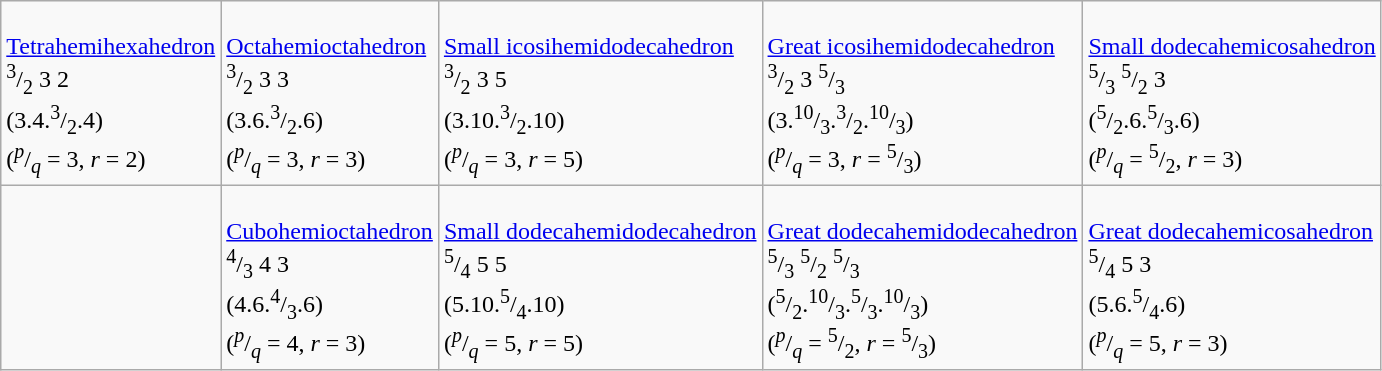<table class=wikitable width=500>
<tr>
<td><br><a href='#'>Tetrahemihexahedron</a><br><sup>3</sup>/<sub>2</sub> 3  2<br>(3.4.<sup>3</sup>/<sub>2</sub>.4)<br>(<sup><em>p</em></sup>/<sub><em>q</em></sub> = 3, <em>r</em> = 2)</td>
<td><br><a href='#'>Octahemioctahedron</a><br><sup>3</sup>/<sub>2</sub> 3  3<br>(3.6.<sup>3</sup>/<sub>2</sub>.6)<br>(<sup><em>p</em></sup>/<sub><em>q</em></sub> = 3, <em>r</em> = 3)</td>
<td><br><a href='#'>Small icosihemidodecahedron</a><br><sup>3</sup>/<sub>2</sub> 3  5<br>(3.10.<sup>3</sup>/<sub>2</sub>.10)<br>(<sup><em>p</em></sup>/<sub><em>q</em></sub> = 3, <em>r</em> = 5)</td>
<td><br><a href='#'>Great icosihemidodecahedron</a><br><sup>3</sup>/<sub>2</sub> 3  <sup>5</sup>/<sub>3</sub><br>(3.<sup>10</sup>/<sub>3</sub>.<sup>3</sup>/<sub>2</sub>.<sup>10</sup>/<sub>3</sub>)<br>(<sup><em>p</em></sup>/<sub><em>q</em></sub> = 3, <em>r</em> = <sup>5</sup>/<sub>3</sub>)</td>
<td><br><a href='#'>Small dodecahemicosahedron</a><br><sup>5</sup>/<sub>3</sub> <sup>5</sup>/<sub>2</sub>  3<br>(<sup>5</sup>/<sub>2</sub>.6.<sup>5</sup>/<sub>3</sub>.6)<br>(<sup><em>p</em></sup>/<sub><em>q</em></sub> = <sup>5</sup>/<sub>2</sub>, <em>r</em> = 3)</td>
</tr>
<tr>
<td> </td>
<td><br><a href='#'>Cubohemioctahedron</a><br><sup>4</sup>/<sub>3</sub> 4  3<br>(4.6.<sup>4</sup>/<sub>3</sub>.6)<br>(<sup><em>p</em></sup>/<sub><em>q</em></sub> = 4, <em>r</em> = 3)</td>
<td><br><a href='#'>Small dodecahemidodecahedron</a><br><sup>5</sup>/<sub>4</sub> 5  5<br>(5.10.<sup>5</sup>/<sub>4</sub>.10)<br>(<sup><em>p</em></sup>/<sub><em>q</em></sub> = 5, <em>r</em> = 5)</td>
<td><br><a href='#'>Great dodecahemidodecahedron</a><br><sup>5</sup>/<sub>3</sub> <sup>5</sup>/<sub>2</sub>  <sup>5</sup>/<sub>3</sub><br>(<sup>5</sup>/<sub>2</sub>.<sup>10</sup>/<sub>3</sub>.<sup>5</sup>/<sub>3</sub>.<sup>10</sup>/<sub>3</sub>)<br>(<sup><em>p</em></sup>/<sub><em>q</em></sub> = <sup>5</sup>/<sub>2</sub>, <em>r</em> = <sup>5</sup>/<sub>3</sub>)</td>
<td><br><a href='#'>Great dodecahemicosahedron</a><br><sup>5</sup>/<sub>4</sub> 5  3<br>(5.6.<sup>5</sup>/<sub>4</sub>.6)<br>(<sup><em>p</em></sup>/<sub><em>q</em></sub> = 5, <em>r</em> = 3)</td>
</tr>
</table>
